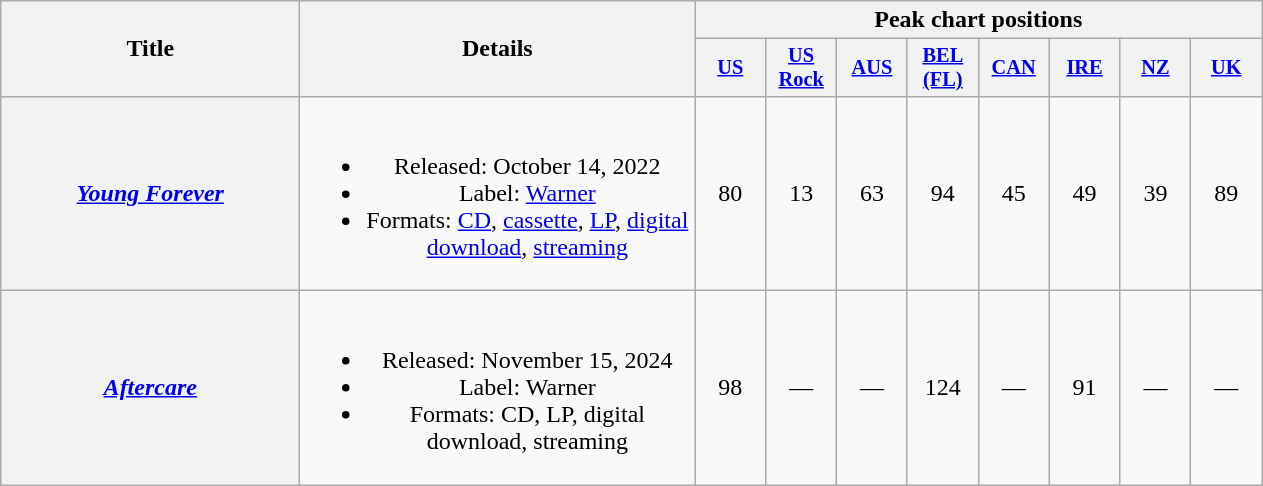<table class="wikitable plainrowheaders" style="text-align:center;">
<tr>
<th scope="col" rowspan="2" style="width:12em;">Title</th>
<th scope="col" rowspan="2" style="width:16em;">Details</th>
<th scope="col" colspan="8">Peak chart positions</th>
</tr>
<tr>
<th scope="col" style="width:3em;font-size:85%;"><a href='#'>US</a><br></th>
<th scope="col" style="width:3em;font-size:85%;"><a href='#'>US Rock</a><br></th>
<th scope="col" style="width:3em;font-size:85%;"><a href='#'>AUS</a><br></th>
<th scope="col" style="width:3em;font-size:85%;"><a href='#'>BEL<br>(FL)</a><br></th>
<th scope="col" style="width:3em;font-size:85%;"><a href='#'>CAN</a><br></th>
<th scope="col" style="width:3em;font-size:85%;"><a href='#'>IRE</a><br></th>
<th scope="col" style="width:3em;font-size:85%;"><a href='#'>NZ</a><br></th>
<th scope="col" style="width:3em;font-size:85%;"><a href='#'>UK</a><br></th>
</tr>
<tr>
<th scope="row"><em><a href='#'>Young Forever</a></em></th>
<td><br><ul><li>Released: October 14, 2022</li><li>Label: <a href='#'>Warner</a></li><li>Formats: <a href='#'>CD</a>, <a href='#'>cassette</a>, <a href='#'>LP</a>, <a href='#'>digital download</a>, <a href='#'>streaming</a></li></ul></td>
<td>80</td>
<td>13</td>
<td>63</td>
<td>94</td>
<td>45</td>
<td>49</td>
<td>39</td>
<td>89</td>
</tr>
<tr>
<th scope="row"><em><a href='#'>Aftercare</a></em></th>
<td><br><ul><li>Released: November 15, 2024</li><li>Label: Warner</li><li>Formats: CD, LP, digital download, streaming</li></ul></td>
<td>98</td>
<td>—</td>
<td>—</td>
<td>124</td>
<td>—</td>
<td>91</td>
<td>—</td>
<td>—</td>
</tr>
</table>
